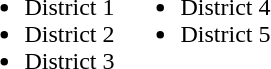<table border="0">
<tr>
<td valign="top"><br><ul><li>District 1</li><li>District 2</li><li>District 3</li></ul></td>
<td valign="top"><br><ul><li>District 4</li><li>District 5</li></ul></td>
</tr>
</table>
